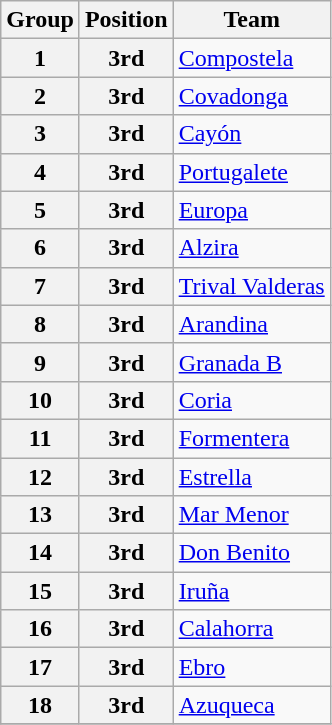<table class="wikitable">
<tr>
<th>Group</th>
<th>Position</th>
<th>Team</th>
</tr>
<tr>
<th>1</th>
<th>3rd</th>
<td><a href='#'>Compostela</a></td>
</tr>
<tr>
<th>2</th>
<th>3rd</th>
<td><a href='#'>Covadonga</a></td>
</tr>
<tr>
<th>3</th>
<th>3rd</th>
<td><a href='#'>Cayón</a></td>
</tr>
<tr>
<th>4</th>
<th>3rd</th>
<td><a href='#'>Portugalete</a></td>
</tr>
<tr>
<th>5</th>
<th>3rd</th>
<td><a href='#'>Europa</a></td>
</tr>
<tr>
<th>6</th>
<th>3rd</th>
<td><a href='#'>Alzira</a></td>
</tr>
<tr>
<th>7</th>
<th>3rd</th>
<td><a href='#'>Trival Valderas</a></td>
</tr>
<tr>
<th>8</th>
<th>3rd</th>
<td><a href='#'>Arandina</a></td>
</tr>
<tr>
<th>9</th>
<th>3rd</th>
<td><a href='#'>Granada B</a></td>
</tr>
<tr>
<th>10</th>
<th>3rd</th>
<td><a href='#'>Coria</a></td>
</tr>
<tr>
<th>11</th>
<th>3rd</th>
<td><a href='#'>Formentera</a></td>
</tr>
<tr>
<th>12</th>
<th>3rd</th>
<td><a href='#'>Estrella</a></td>
</tr>
<tr>
<th>13</th>
<th>3rd</th>
<td><a href='#'>Mar Menor</a></td>
</tr>
<tr>
<th>14</th>
<th>3rd</th>
<td><a href='#'>Don Benito</a></td>
</tr>
<tr>
<th>15</th>
<th>3rd</th>
<td><a href='#'>Iruña</a></td>
</tr>
<tr>
<th>16</th>
<th>3rd</th>
<td><a href='#'>Calahorra</a></td>
</tr>
<tr>
<th>17</th>
<th>3rd</th>
<td><a href='#'>Ebro</a></td>
</tr>
<tr>
<th>18</th>
<th>3rd</th>
<td><a href='#'>Azuqueca</a></td>
</tr>
<tr>
</tr>
</table>
